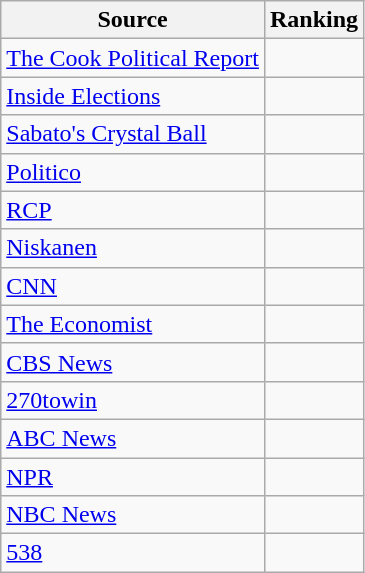<table class="wikitable sortable" style="text-align:center">
<tr>
<th>Source</th>
<th>Ranking</th>
</tr>
<tr>
<td align="left"><a href='#'>The Cook Political Report</a></td>
<td></td>
</tr>
<tr>
<td align="left"><a href='#'>Inside Elections</a></td>
<td></td>
</tr>
<tr>
<td align="left"><a href='#'>Sabato's Crystal Ball</a></td>
<td></td>
</tr>
<tr>
<td align="left"><a href='#'>Politico</a></td>
<td></td>
</tr>
<tr>
<td align="left"><a href='#'>RCP</a></td>
<td></td>
</tr>
<tr>
<td align="left"><a href='#'>Niskanen</a></td>
<td></td>
</tr>
<tr>
<td align="left"><a href='#'>CNN</a></td>
<td></td>
</tr>
<tr>
<td align="left"><a href='#'>The Economist</a></td>
<td></td>
</tr>
<tr>
<td align="left"><a href='#'>CBS News</a></td>
<td></td>
</tr>
<tr>
<td align="left"><a href='#'>270towin</a></td>
<td></td>
</tr>
<tr>
<td align="left"><a href='#'>ABC News</a></td>
<td></td>
</tr>
<tr>
<td align="left"><a href='#'>NPR</a></td>
<td></td>
</tr>
<tr>
<td align="left"><a href='#'>NBC News</a></td>
<td></td>
</tr>
<tr>
<td align="left"><a href='#'>538</a></td>
<td></td>
</tr>
</table>
